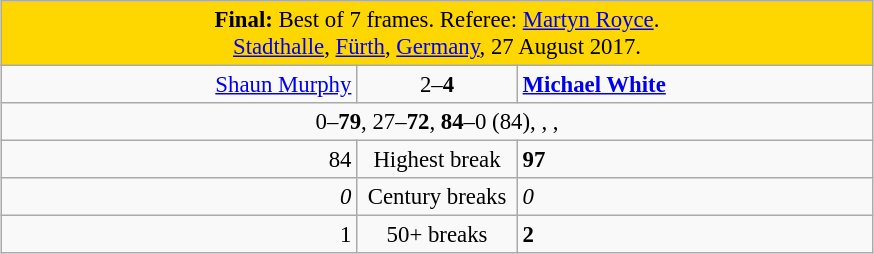<table class="wikitable" style="font-size: 95%; margin: 1em auto 1em auto;">
<tr>
<td colspan="3" align="center" bgcolor="#ffd700"><strong>Final:</strong> Best of 7 frames. Referee: <a href='#'>Martyn Royce</a>.<br><a href='#'>Stadthalle</a>, <a href='#'>Fürth</a>, <a href='#'>Germany</a>, 27 August 2017.</td>
</tr>
<tr>
<td width="230" align="right"><a href='#'>Shaun Murphy</a><br></td>
<td width="100" align="center">2–<strong>4</strong></td>
<td width="230"><strong><a href='#'>Michael White</a></strong><br></td>
</tr>
<tr>
<td colspan="3" align="center" style="font-size: 100%">0–<strong>79</strong>, 27–<strong>72</strong>, <strong>84</strong>–0 (84),  , , </td>
</tr>
<tr>
<td align="right">84</td>
<td align="center">Highest break</td>
<td><strong>97</strong></td>
</tr>
<tr>
<td align="right"><em>0</em></td>
<td align="center">Century breaks</td>
<td><em>0</em></td>
</tr>
<tr>
<td align="right">1</td>
<td align="center">50+ breaks</td>
<td><strong>2</strong></td>
</tr>
</table>
